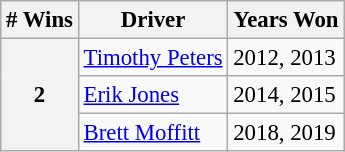<table class="wikitable" style="font-size: 95%;">
<tr>
<th># Wins</th>
<th>Driver</th>
<th>Years Won</th>
</tr>
<tr>
<th rowspan="3">2</th>
<td><a href='#'>Timothy Peters</a></td>
<td>2012, 2013</td>
</tr>
<tr>
<td><a href='#'>Erik Jones</a></td>
<td>2014, 2015</td>
</tr>
<tr>
<td><a href='#'>Brett Moffitt</a></td>
<td>2018, 2019</td>
</tr>
</table>
